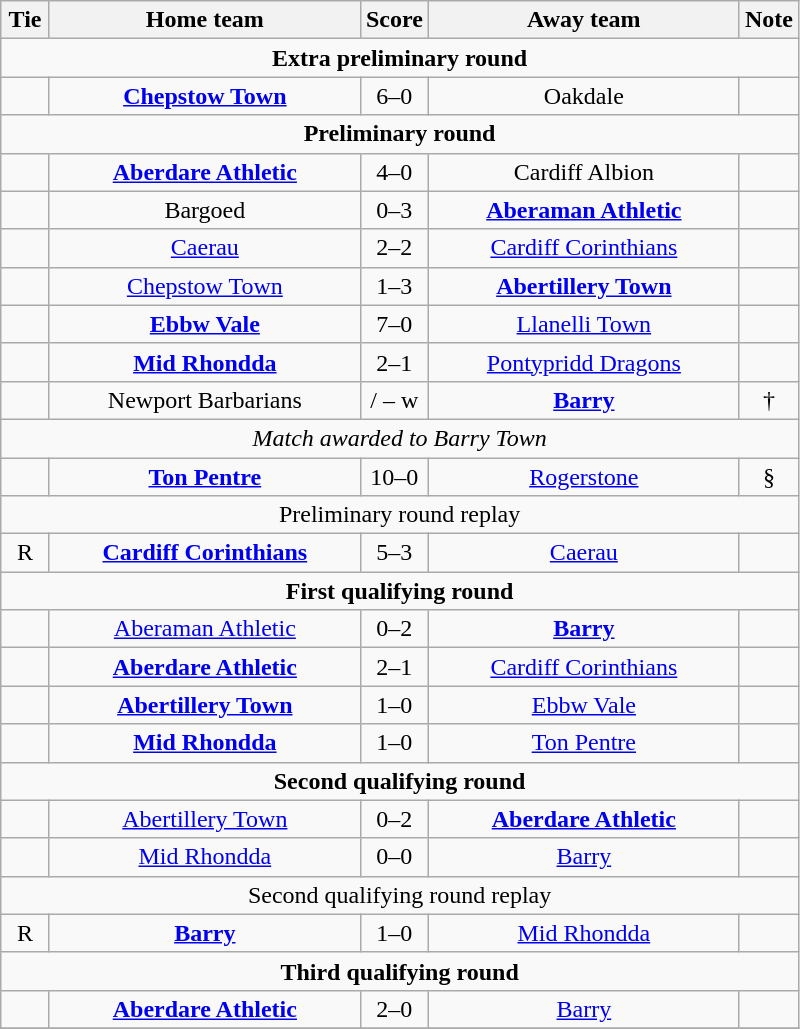<table class="wikitable" style="text-align:center;">
<tr>
<th width=25>Tie</th>
<th width=200>Home team</th>
<th width=20>Score</th>
<th width=200>Away team</th>
<th width=25>Note</th>
</tr>
<tr>
<td colspan="5"><strong>Extra preliminary round</strong></td>
</tr>
<tr>
<td></td>
<td><strong><a href='#'>Chepstow Town</a></strong></td>
<td>6–0</td>
<td>Oakdale</td>
<td></td>
</tr>
<tr>
<td colspan="5"><strong>Preliminary round</strong></td>
</tr>
<tr>
<td></td>
<td><strong><a href='#'>Aberdare Athletic</a></strong></td>
<td>4–0</td>
<td>Cardiff Albion</td>
<td></td>
</tr>
<tr>
<td></td>
<td>Bargoed</td>
<td>0–3</td>
<td><strong><a href='#'>Aberaman Athletic</a></strong></td>
<td></td>
</tr>
<tr>
<td></td>
<td><a href='#'>Caerau</a></td>
<td>2–2</td>
<td><a href='#'>Cardiff Corinthians</a></td>
<td></td>
</tr>
<tr>
<td></td>
<td><a href='#'>Chepstow Town</a></td>
<td>1–3</td>
<td><strong><a href='#'>Abertillery Town</a></strong></td>
<td></td>
</tr>
<tr>
<td></td>
<td><strong><a href='#'>Ebbw Vale</a></strong></td>
<td>7–0</td>
<td><a href='#'>Llanelli Town</a></td>
<td></td>
</tr>
<tr>
<td></td>
<td><strong><a href='#'>Mid Rhondda</a></strong></td>
<td>2–1</td>
<td><a href='#'>Pontypridd Dragons</a></td>
<td></td>
</tr>
<tr>
<td></td>
<td>Newport Barbarians</td>
<td>/ – w</td>
<td><strong><a href='#'>Barry</a></strong></td>
<td>†</td>
</tr>
<tr>
<td colspan="5"><em>Match awarded to Barry Town</em></td>
</tr>
<tr>
<td></td>
<td><strong><a href='#'>Ton Pentre</a></strong></td>
<td>10–0</td>
<td><a href='#'>Rogerstone</a></td>
<td>§</td>
</tr>
<tr>
<td colspan="5">Preliminary round replay</td>
</tr>
<tr>
<td>R</td>
<td><strong><a href='#'>Cardiff Corinthians</a></strong></td>
<td>5–3</td>
<td><a href='#'>Caerau</a></td>
<td></td>
</tr>
<tr>
<td colspan="5"><strong>First qualifying round</strong></td>
</tr>
<tr>
<td></td>
<td><a href='#'>Aberaman Athletic</a></td>
<td>0–2</td>
<td><strong><a href='#'>Barry</a></strong></td>
<td></td>
</tr>
<tr>
<td></td>
<td><strong><a href='#'>Aberdare Athletic</a></strong></td>
<td>2–1</td>
<td><a href='#'>Cardiff Corinthians</a></td>
<td></td>
</tr>
<tr>
<td></td>
<td><strong><a href='#'>Abertillery Town</a></strong></td>
<td>1–0</td>
<td><a href='#'>Ebbw Vale</a></td>
<td></td>
</tr>
<tr>
<td></td>
<td><strong><a href='#'>Mid Rhondda</a></strong></td>
<td>1–0</td>
<td><a href='#'>Ton Pentre</a></td>
<td></td>
</tr>
<tr>
<td colspan="5"><strong>Second qualifying round</strong></td>
</tr>
<tr>
<td></td>
<td><a href='#'>Abertillery Town</a></td>
<td>0–2</td>
<td><strong><a href='#'>Aberdare Athletic</a></strong></td>
<td></td>
</tr>
<tr>
<td></td>
<td><a href='#'>Mid Rhondda</a></td>
<td>0–0</td>
<td><a href='#'>Barry</a></td>
</tr>
<tr>
<td colspan="5">Second qualifying round replay</td>
</tr>
<tr>
<td>R</td>
<td><strong><a href='#'>Barry</a></strong></td>
<td>1–0</td>
<td><a href='#'>Mid Rhondda</a></td>
<td></td>
</tr>
<tr>
<td colspan="5"><strong>Third qualifying round</strong></td>
</tr>
<tr>
<td></td>
<td><strong><a href='#'>Aberdare Athletic</a></strong></td>
<td>2–0</td>
<td><a href='#'>Barry</a></td>
<td></td>
</tr>
<tr>
</tr>
</table>
